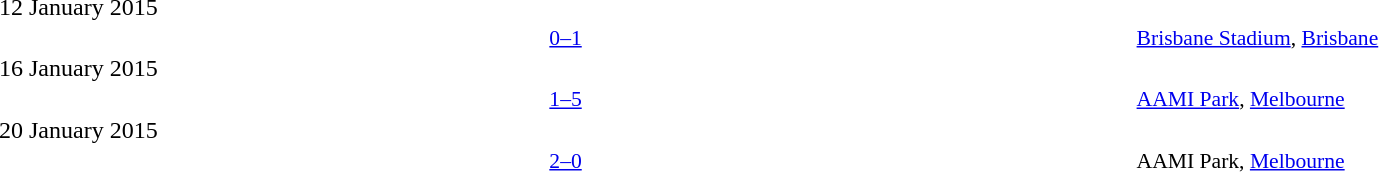<table style="width:100%" cellspacing="1">
<tr>
<th width=25%></th>
<th width=10%></th>
<th width=25%></th>
</tr>
<tr>
<td>12 January 2015</td>
</tr>
<tr style=font-size:90%>
<td align=right></td>
<td align=center><a href='#'>0–1</a></td>
<td></td>
<td><a href='#'>Brisbane Stadium</a>, <a href='#'>Brisbane</a></td>
</tr>
<tr>
<td>16 January 2015</td>
</tr>
<tr style=font-size:90%>
<td align=right></td>
<td align=center><a href='#'>1–5</a></td>
<td></td>
<td><a href='#'>AAMI Park</a>, <a href='#'>Melbourne</a></td>
</tr>
<tr>
<td>20 January 2015</td>
</tr>
<tr style=font-size:90%>
<td align=right></td>
<td align=center><a href='#'>2–0</a></td>
<td></td>
<td>AAMI Park, <a href='#'>Melbourne</a></td>
</tr>
</table>
